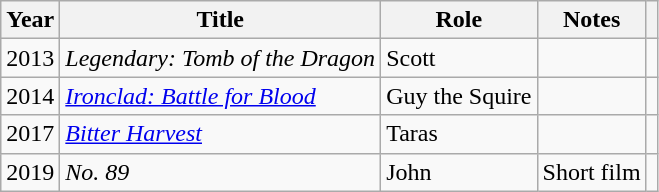<table class="wikitable sortable">
<tr>
<th>Year</th>
<th>Title</th>
<th>Role</th>
<th class="unsortable">Notes</th>
<th class="unsortable"></th>
</tr>
<tr>
<td>2013</td>
<td><em>Legendary: Tomb of the Dragon</em></td>
<td>Scott</td>
<td></td>
<td></td>
</tr>
<tr>
<td>2014</td>
<td><em><a href='#'>Ironclad: Battle for Blood</a></em></td>
<td>Guy the Squire</td>
<td></td>
<td></td>
</tr>
<tr>
<td>2017</td>
<td><em><a href='#'>Bitter Harvest</a></em></td>
<td>Taras</td>
<td></td>
<td></td>
</tr>
<tr>
<td>2019</td>
<td><em>No. 89</em></td>
<td>John</td>
<td>Short film</td>
<td></td>
</tr>
</table>
